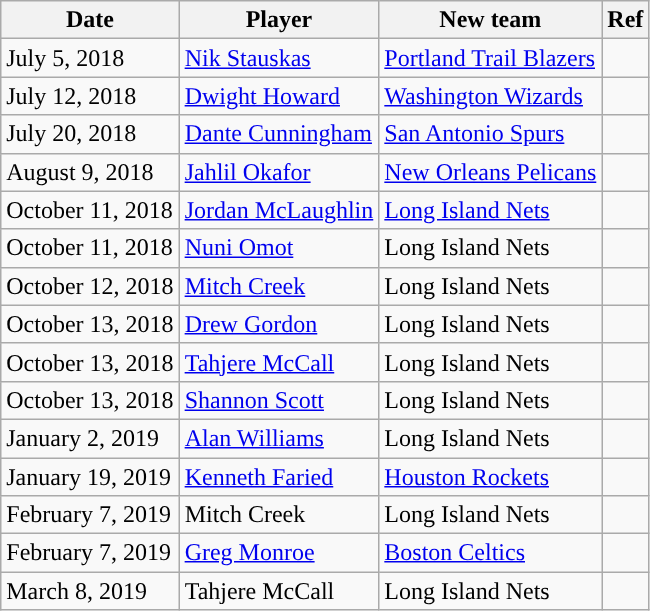<table class="wikitable" style="text-align:left;">
<tr>
<th>Date</th>
<th>Player</th>
<th>New team</th>
<th>Ref</th>
</tr>
<tr>
<td>July 5, 2018</td>
<td><a href='#'>Nik Stauskas</a></td>
<td><a href='#'>Portland Trail Blazers</a></td>
<td></td>
</tr>
<tr>
<td>July 12, 2018</td>
<td><a href='#'>Dwight Howard</a></td>
<td><a href='#'>Washington Wizards</a></td>
<td></td>
</tr>
<tr>
<td>July 20, 2018</td>
<td><a href='#'>Dante Cunningham</a></td>
<td><a href='#'>San Antonio Spurs</a></td>
<td></td>
</tr>
<tr>
<td>August 9, 2018</td>
<td><a href='#'>Jahlil Okafor</a></td>
<td><a href='#'>New Orleans Pelicans</a></td>
<td></td>
</tr>
<tr>
<td>October 11, 2018</td>
<td><a href='#'>Jordan McLaughlin</a></td>
<td><a href='#'>Long Island Nets</a></td>
<td></td>
</tr>
<tr>
<td>October 11, 2018</td>
<td><a href='#'>Nuni Omot</a></td>
<td>Long Island Nets</td>
<td></td>
</tr>
<tr>
<td>October 12, 2018</td>
<td><a href='#'>Mitch Creek</a></td>
<td>Long Island Nets</td>
<td></td>
</tr>
<tr>
<td>October 13, 2018</td>
<td><a href='#'>Drew Gordon</a></td>
<td>Long Island Nets</td>
<td></td>
</tr>
<tr>
<td>October 13, 2018</td>
<td><a href='#'>Tahjere McCall</a></td>
<td>Long Island Nets</td>
<td></td>
</tr>
<tr>
<td>October 13, 2018</td>
<td><a href='#'>Shannon Scott</a></td>
<td>Long Island Nets</td>
<td></td>
</tr>
<tr>
<td>January 2, 2019</td>
<td><a href='#'>Alan Williams</a></td>
<td>Long Island Nets</td>
<td></td>
</tr>
<tr>
<td>January 19, 2019</td>
<td><a href='#'>Kenneth Faried</a></td>
<td><a href='#'>Houston Rockets</a></td>
<td></td>
</tr>
<tr>
<td>February 7, 2019</td>
<td>Mitch Creek</td>
<td>Long Island Nets</td>
<td></td>
</tr>
<tr>
<td>February 7, 2019</td>
<td><a href='#'>Greg Monroe</a></td>
<td><a href='#'>Boston Celtics</a></td>
<td></td>
</tr>
<tr>
<td>March 8, 2019</td>
<td>Tahjere McCall</td>
<td>Long Island Nets</td>
<td></td>
</tr>
</table>
